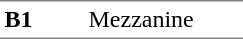<table border=0 cellspacing=0 cellpadding=3>
<tr>
<td style="border-bottom:solid 1px gray;border-top:solid 1px gray;" width=50 valign=top><strong>B1</strong></td>
<td style="border-top:solid 1px gray;border-bottom:solid 1px gray;" width=100 valign=top>Mezzanine</td>
</tr>
</table>
